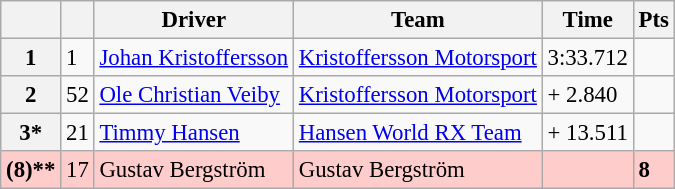<table class="wikitable" style="font-size:95%">
<tr>
<th></th>
<th></th>
<th>Driver</th>
<th>Team</th>
<th>Time</th>
<th>Pts</th>
</tr>
<tr>
<th>1</th>
<td>1</td>
<td> <a href='#'>Johan Kristoffersson</a></td>
<td><a href='#'>Kristoffersson Motorsport</a></td>
<td>3:33.712</td>
<td></td>
</tr>
<tr>
<th>2</th>
<td>52</td>
<td> <a href='#'>Ole Christian Veiby</a></td>
<td><a href='#'>Kristoffersson Motorsport</a></td>
<td>+ 2.840</td>
<td></td>
</tr>
<tr>
<th>3*</th>
<td>21</td>
<td> <a href='#'>Timmy Hansen</a></td>
<td><a href='#'>Hansen World RX Team</a></td>
<td>+ 13.511</td>
<td></td>
</tr>
<tr>
<th style="background:#ffcccc;"><strong></strong>(8)**</th>
<td style="background:#ffcccc;">17</td>
<td style="background:#ffcccc;"> Gustav Bergström</td>
<td style="background:#ffcccc;">Gustav Bergström</td>
<td style="background:#ffcccc;"></td>
<td style="background:#ffcccc;"><strong>8</strong></td>
</tr>
</table>
